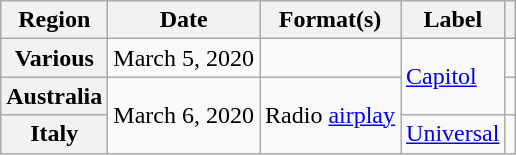<table class="wikitable plainrowheaders">
<tr>
<th scope="col">Region</th>
<th scope="col">Date</th>
<th scope="col">Format(s)</th>
<th scope="col">Label</th>
<th scope="col"></th>
</tr>
<tr>
<th scope="row">Various</th>
<td>March 5, 2020</td>
<td></td>
<td rowspan="2"><a href='#'>Capitol</a></td>
<td align="center"></td>
</tr>
<tr>
<th scope="row">Australia</th>
<td rowspan="2">March 6, 2020</td>
<td rowspan="2">Radio <a href='#'>airplay</a></td>
<td align="center"></td>
</tr>
<tr>
<th scope="row">Italy</th>
<td><a href='#'>Universal</a></td>
<td align="center"></td>
</tr>
</table>
